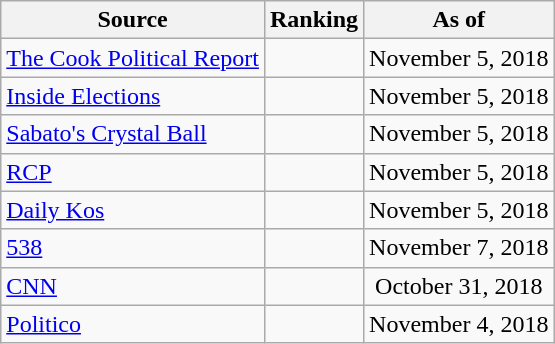<table class="wikitable" style="text-align:center">
<tr>
<th>Source</th>
<th>Ranking</th>
<th>As of</th>
</tr>
<tr>
<td align=left><a href='#'>The Cook Political Report</a></td>
<td></td>
<td>November 5, 2018</td>
</tr>
<tr>
<td align=left><a href='#'>Inside Elections</a></td>
<td></td>
<td>November 5, 2018</td>
</tr>
<tr>
<td align=left><a href='#'>Sabato's Crystal Ball</a></td>
<td></td>
<td>November 5, 2018</td>
</tr>
<tr>
<td align="left"><a href='#'>RCP</a></td>
<td></td>
<td>November 5, 2018</td>
</tr>
<tr>
<td align="left"><a href='#'>Daily Kos</a></td>
<td></td>
<td>November 5, 2018</td>
</tr>
<tr>
<td align="left"><a href='#'>538</a></td>
<td></td>
<td>November 7, 2018</td>
</tr>
<tr>
<td align="left"><a href='#'>CNN</a></td>
<td></td>
<td>October 31, 2018</td>
</tr>
<tr>
<td align="left"><a href='#'>Politico</a></td>
<td></td>
<td>November 4, 2018</td>
</tr>
</table>
